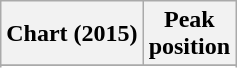<table class="wikitable sortable plainrowheaders" style="text-align:center;">
<tr>
<th scope="col">Chart (2015)</th>
<th scope="col">Peak<br>position</th>
</tr>
<tr>
</tr>
<tr>
</tr>
<tr>
</tr>
<tr>
</tr>
</table>
